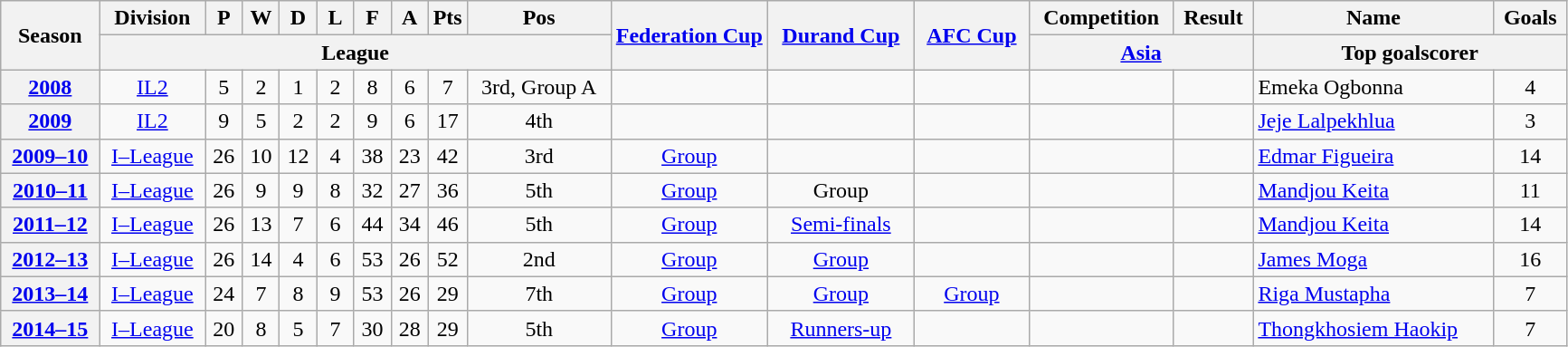<table class="wikitable sortable" style="text-align: center">
<tr>
<th scope="col" rowspan="2" scope="col">Season</th>
<th scope="col">Division</th>
<th width="20" scope="col">P</th>
<th width="20" scope="col">W</th>
<th width="20" scope="col">D</th>
<th width="20" scope="col">L</th>
<th width="20" scope="col">F</th>
<th width="20" scope="col">A</th>
<th width="20" scope="col">Pts</th>
<th scope="col">Pos</th>
<th rowspan="2" width=10% scope="col" class="unsortable"><a href='#'>Federation Cup</a></th>
<th rowspan="2" scope="col"><a href='#'>Durand Cup</a></th>
<th rowspan="2" scope="col"><a href='#'>AFC Cup</a></th>
<th scope="col">Competition</th>
<th scope="col">Result</th>
<th scope="col">Name</th>
<th scope="col">Goals</th>
</tr>
<tr class="unsortable">
<th colspan="9" scope="col">League</th>
<th colspan="2" scope="col"><a href='#'>Asia</a></th>
<th colspan="2" scope="col">Top goalscorer</th>
</tr>
<tr>
<th scope="row"><a href='#'>2008</a></th>
<td><a href='#'>IL2</a></td>
<td>5</td>
<td>2</td>
<td>1</td>
<td>2</td>
<td>8</td>
<td>6</td>
<td>7</td>
<td>3rd, Group A</td>
<td></td>
<td></td>
<td></td>
<td></td>
<td></td>
<td align="left"> Emeka Ogbonna</td>
<td>4</td>
</tr>
<tr>
<th scope="row"><a href='#'>2009</a></th>
<td><a href='#'>IL2</a></td>
<td>9</td>
<td>5</td>
<td>2</td>
<td>2</td>
<td>9</td>
<td>6</td>
<td>17</td>
<td>4th</td>
<td></td>
<td></td>
<td></td>
<td></td>
<td></td>
<td align="left"> <a href='#'>Jeje Lalpekhlua</a></td>
<td>3</td>
</tr>
<tr>
<th scope="row"><a href='#'>2009–10</a></th>
<td><a href='#'>I–League</a></td>
<td>26</td>
<td>10</td>
<td>12</td>
<td>4</td>
<td>38</td>
<td>23</td>
<td>42</td>
<td>3rd</td>
<td><a href='#'>Group</a></td>
<td></td>
<td></td>
<td></td>
<td></td>
<td align="left"> <a href='#'>Edmar Figueira</a></td>
<td>14</td>
</tr>
<tr>
<th scope="row"><a href='#'>2010–11</a></th>
<td><a href='#'>I–League</a></td>
<td>26</td>
<td>9</td>
<td>9</td>
<td>8</td>
<td>32</td>
<td>27</td>
<td>36</td>
<td>5th</td>
<td><a href='#'>Group</a></td>
<td>Group</td>
<td></td>
<td></td>
<td></td>
<td align="left"> <a href='#'>Mandjou Keita</a></td>
<td>11</td>
</tr>
<tr>
<th scope="row"><a href='#'>2011–12</a></th>
<td><a href='#'>I–League</a></td>
<td>26</td>
<td>13</td>
<td>7</td>
<td>6</td>
<td>44</td>
<td>34</td>
<td>46</td>
<td>5th</td>
<td><a href='#'>Group</a></td>
<td><a href='#'>Semi-finals</a></td>
<td></td>
<td></td>
<td></td>
<td align="left"> <a href='#'>Mandjou Keita</a></td>
<td>14</td>
</tr>
<tr>
<th scope="row"><a href='#'>2012–13</a></th>
<td><a href='#'>I–League</a></td>
<td>26</td>
<td>14</td>
<td>4</td>
<td>6</td>
<td>53</td>
<td>26</td>
<td>52</td>
<td>2nd</td>
<td><a href='#'>Group</a></td>
<td><a href='#'>Group</a></td>
<td></td>
<td></td>
<td></td>
<td align="left"> <a href='#'>James Moga</a></td>
<td>16</td>
</tr>
<tr>
<th scope="row"><a href='#'>2013–14</a></th>
<td><a href='#'>I–League</a></td>
<td>24</td>
<td>7</td>
<td>8</td>
<td>9</td>
<td>53</td>
<td>26</td>
<td>29</td>
<td>7th</td>
<td><a href='#'>Group</a></td>
<td><a href='#'>Group</a></td>
<td><a href='#'>Group</a></td>
<td></td>
<td></td>
<td align="left"> <a href='#'>Riga Mustapha</a></td>
<td>7</td>
</tr>
<tr>
<th scope="row"><a href='#'>2014–15</a></th>
<td><a href='#'>I–League</a></td>
<td>20</td>
<td>8</td>
<td>5</td>
<td>7</td>
<td>30</td>
<td>28</td>
<td>29</td>
<td>5th</td>
<td><a href='#'>Group</a></td>
<td><a href='#'>Runners-up</a></td>
<td></td>
<td></td>
<td></td>
<td align="left"> <a href='#'>Thongkhosiem Haokip</a></td>
<td>7</td>
</tr>
</table>
